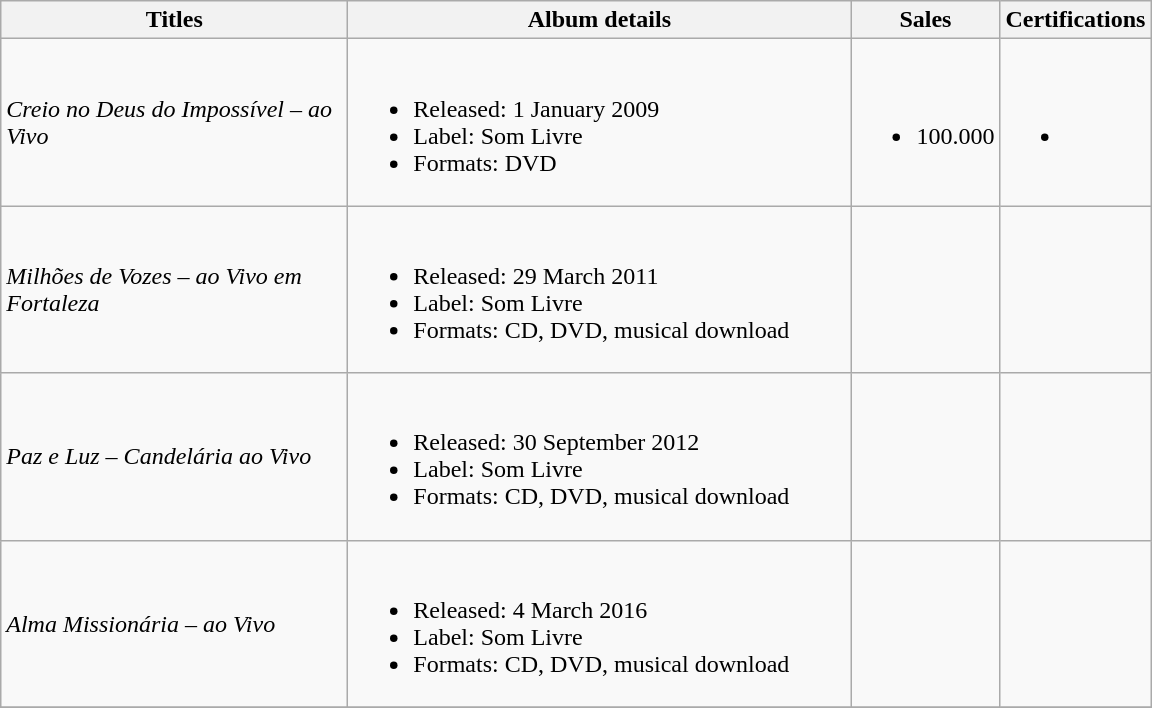<table class="wikitable plainrowheaders">
<tr>
<th rowspan="1" style="width:14em;">Titles</th>
<th rowspan="1" style="width:20.5em;">Album details</th>
<th rowspan="1">Sales</th>
<th rowspan="1">Certifications</th>
</tr>
<tr>
<td><em>Creio no Deus do Impossível – ao Vivo</em></td>
<td><br><ul><li>Released: 1 January 2009</li><li>Label: Som Livre</li><li>Formats: DVD</li></ul></td>
<td><br><ul><li>100.000</li></ul></td>
<td><br><ul><li></li></ul></td>
</tr>
<tr>
<td><em>Milhões de Vozes – ao Vivo em Fortaleza</em></td>
<td><br><ul><li>Released: 29 March 2011</li><li>Label: Som Livre</li><li>Formats: CD, DVD, musical download</li></ul></td>
<td></td>
<td></td>
</tr>
<tr>
<td><em>Paz e Luz – Candelária ao Vivo</em></td>
<td><br><ul><li>Released: 30 September 2012</li><li>Label: Som Livre</li><li>Formats: CD, DVD, musical download</li></ul></td>
<td></td>
<td></td>
</tr>
<tr>
<td><em>Alma Missionária – ao Vivo</em></td>
<td><br><ul><li>Released: 4 March 2016</li><li>Label: Som Livre</li><li>Formats: CD, DVD, musical download</li></ul></td>
<td></td>
<td></td>
</tr>
<tr>
</tr>
</table>
